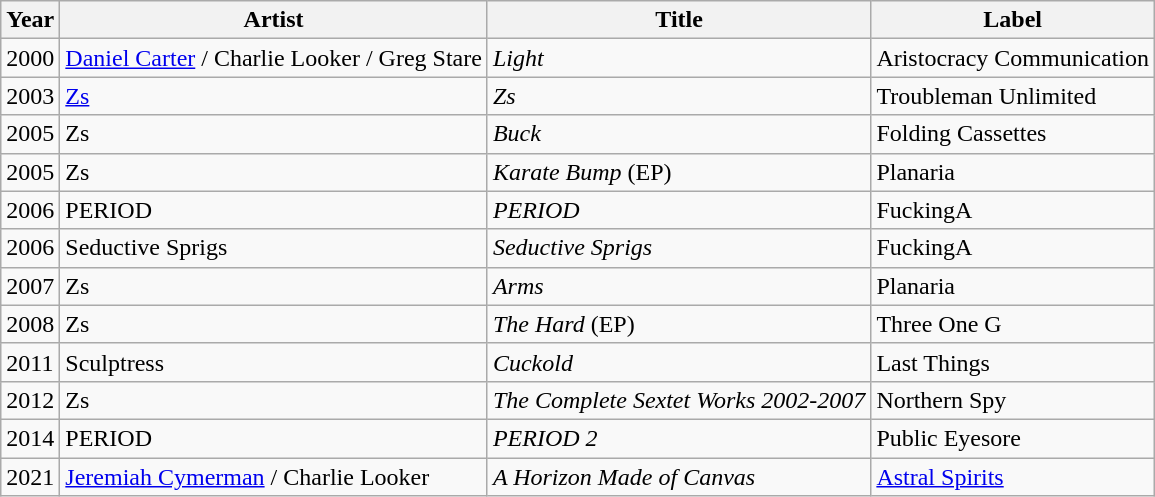<table class="wikitable sortable">
<tr>
<th>Year</th>
<th>Artist</th>
<th>Title</th>
<th>Label</th>
</tr>
<tr>
<td>2000</td>
<td><a href='#'>Daniel Carter</a> / Charlie Looker / Greg Stare</td>
<td><em>Light</em></td>
<td>Aristocracy Communication</td>
</tr>
<tr>
<td>2003</td>
<td><a href='#'>Zs</a></td>
<td><em>Zs</em></td>
<td>Troubleman Unlimited</td>
</tr>
<tr>
<td>2005</td>
<td>Zs</td>
<td><em>Buck</em></td>
<td>Folding Cassettes</td>
</tr>
<tr>
<td>2005</td>
<td>Zs</td>
<td><em>Karate Bump</em> (EP)</td>
<td>Planaria</td>
</tr>
<tr>
<td>2006</td>
<td>PERIOD</td>
<td><em>PERIOD</em></td>
<td>FuckingA</td>
</tr>
<tr>
<td>2006</td>
<td>Seductive Sprigs</td>
<td><em>Seductive Sprigs</em></td>
<td>FuckingA</td>
</tr>
<tr>
<td>2007</td>
<td>Zs</td>
<td><em>Arms</em></td>
<td>Planaria</td>
</tr>
<tr>
<td>2008</td>
<td>Zs</td>
<td><em>The Hard</em> (EP)</td>
<td>Three One G</td>
</tr>
<tr>
<td>2011</td>
<td>Sculptress</td>
<td><em>Cuckold</em></td>
<td>Last Things</td>
</tr>
<tr>
<td>2012</td>
<td>Zs</td>
<td><em>The Complete Sextet Works 2002-2007</em></td>
<td>Northern Spy</td>
</tr>
<tr>
<td>2014</td>
<td>PERIOD</td>
<td><em>PERIOD 2</em></td>
<td>Public Eyesore</td>
</tr>
<tr>
<td>2021</td>
<td><a href='#'>Jeremiah Cymerman</a> / Charlie Looker</td>
<td><em>A Horizon Made of Canvas</em></td>
<td><a href='#'>Astral Spirits</a></td>
</tr>
</table>
